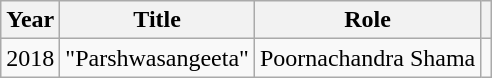<table class="wikitable sortable">
<tr>
<th>Year</th>
<th>Title</th>
<th>Role</th>
<th scope="col" class="unsortable"></th>
</tr>
<tr>
<td>2018</td>
<td>"Parshwasangeeta"</td>
<td>Poornachandra Shama</td>
<td></td>
</tr>
</table>
